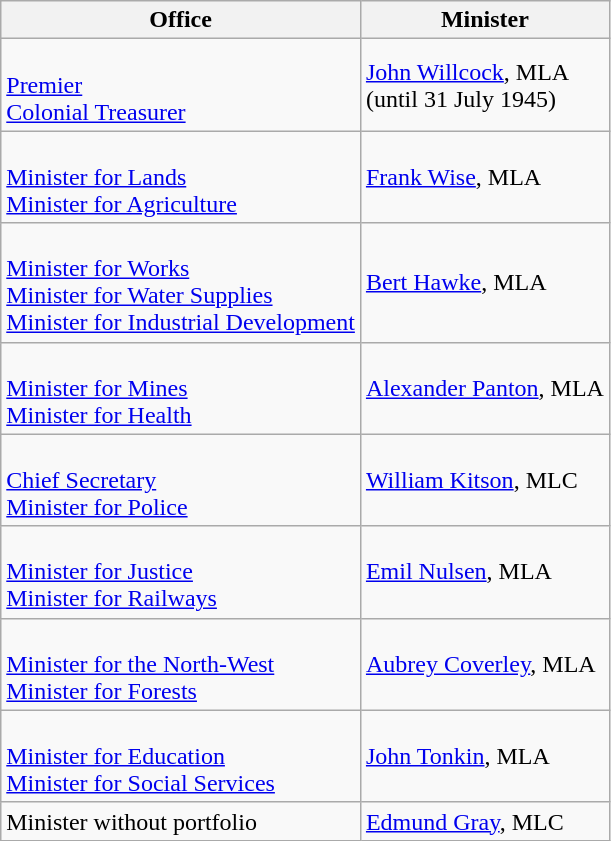<table class="wikitable">
<tr>
<th>Office</th>
<th>Minister</th>
</tr>
<tr>
<td><br><a href='#'>Premier</a><br>
<a href='#'>Colonial Treasurer</a><br></td>
<td><a href='#'>John Willcock</a>, MLA<br>(until 31 July 1945)</td>
</tr>
<tr>
<td><br><a href='#'>Minister for Lands</a><br>
<a href='#'>Minister for Agriculture</a><br></td>
<td><a href='#'>Frank Wise</a>, MLA</td>
</tr>
<tr>
<td><br><a href='#'>Minister for Works</a><br>
<a href='#'>Minister for Water Supplies</a><br>
<a href='#'>Minister for Industrial Development</a><br></td>
<td><a href='#'>Bert Hawke</a>, MLA</td>
</tr>
<tr>
<td><br><a href='#'>Minister for Mines</a><br>
<a href='#'>Minister for Health</a><br></td>
<td><a href='#'>Alexander Panton</a>, MLA</td>
</tr>
<tr>
<td><br><a href='#'>Chief Secretary</a><br>
<a href='#'>Minister for Police</a><br></td>
<td><a href='#'>William Kitson</a>, MLC</td>
</tr>
<tr>
<td><br><a href='#'>Minister for Justice</a><br>
<a href='#'>Minister for Railways</a><br></td>
<td><a href='#'>Emil Nulsen</a>, MLA</td>
</tr>
<tr>
<td><br><a href='#'>Minister for the North-West</a><br>
<a href='#'>Minister for Forests</a><br></td>
<td><a href='#'>Aubrey Coverley</a>, MLA</td>
</tr>
<tr>
<td><br><a href='#'>Minister for Education</a><br>
<a href='#'>Minister for Social Services</a><br></td>
<td><a href='#'>John Tonkin</a>, MLA</td>
</tr>
<tr>
<td>Minister without portfolio</td>
<td><a href='#'>Edmund Gray</a>, MLC</td>
</tr>
</table>
